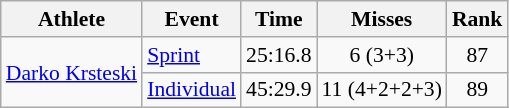<table class="wikitable" style="font-size:90%">
<tr>
<th>Athlete</th>
<th>Event</th>
<th>Time</th>
<th>Misses</th>
<th>Rank</th>
</tr>
<tr align=center>
<td align=left rowspan=2><a href='#'> Darko Krsteski</a></td>
<td align=left><a href='#'>Sprint</a></td>
<td>25:16.8</td>
<td>6 (3+3)</td>
<td>87</td>
</tr>
<tr align=center>
<td align=left><a href='#'>Individual</a></td>
<td>45:29.9</td>
<td>11 (4+2+2+3)</td>
<td>89</td>
</tr>
</table>
